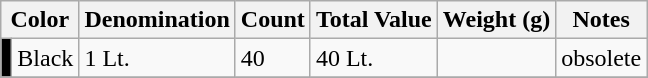<table class="wikitable">
<tr>
<th colspan=2>Color</th>
<th>Denomination</th>
<th>Count</th>
<th>Total Value</th>
<th>Weight (g)</th>
<th>Notes</th>
</tr>
<tr>
<td style="background:Black"></td>
<td>Black</td>
<td>1 Lt.</td>
<td>40</td>
<td>40 Lt.</td>
<td></td>
<td>obsolete</td>
</tr>
<tr>
</tr>
</table>
